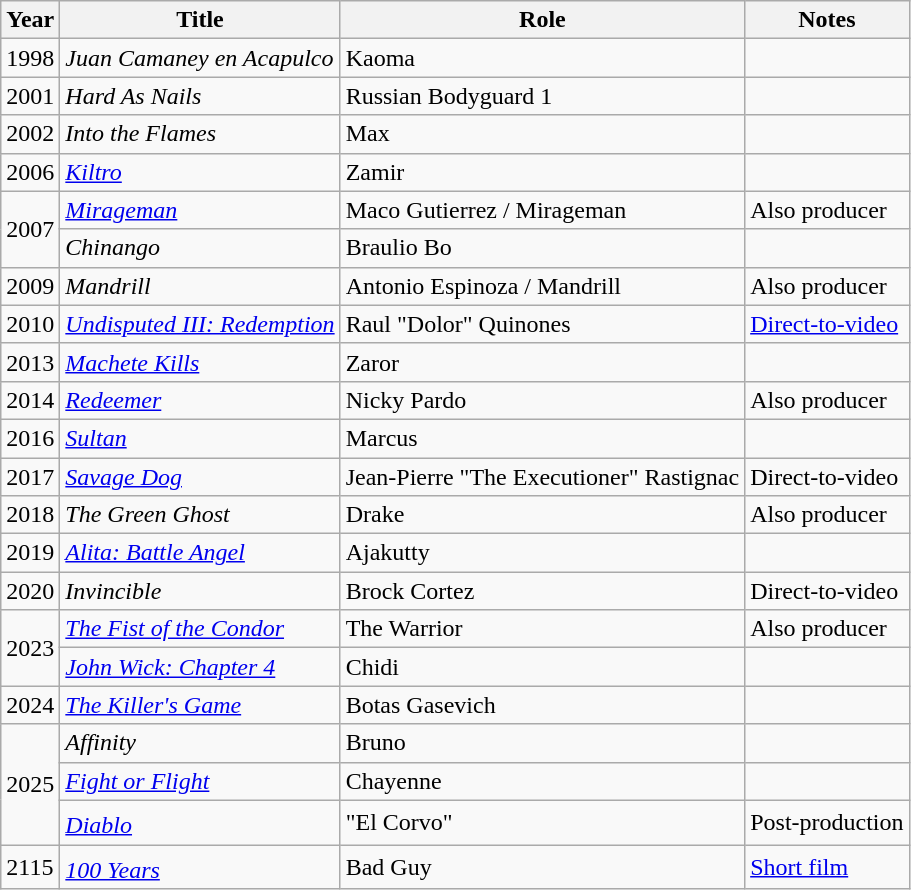<table class="wikitable sortable">
<tr>
<th>Year</th>
<th>Title</th>
<th>Role</th>
<th class="unsortable">Notes</th>
</tr>
<tr>
<td>1998</td>
<td><em>Juan Camaney en Acapulco</em></td>
<td>Kaoma</td>
<td></td>
</tr>
<tr>
<td>2001</td>
<td><em>Hard As Nails</em></td>
<td>Russian Bodyguard 1</td>
<td></td>
</tr>
<tr>
<td>2002</td>
<td><em>Into the Flames</em></td>
<td>Max</td>
<td></td>
</tr>
<tr>
<td>2006</td>
<td><em><a href='#'>Kiltro</a></em></td>
<td>Zamir</td>
<td></td>
</tr>
<tr>
<td rowspan="2">2007</td>
<td><em><a href='#'>Mirageman</a></em></td>
<td>Maco Gutierrez /  Mirageman</td>
<td>Also producer</td>
</tr>
<tr>
<td><em>Chinango</em></td>
<td>Braulio Bo</td>
<td></td>
</tr>
<tr>
<td>2009</td>
<td><em>Mandrill</em></td>
<td>Antonio Espinoza / Mandrill</td>
<td>Also producer</td>
</tr>
<tr>
<td>2010</td>
<td><em><a href='#'>Undisputed III: Redemption</a></em></td>
<td>Raul "Dolor" Quinones</td>
<td><a href='#'>Direct-to-video</a></td>
</tr>
<tr>
<td>2013</td>
<td><em><a href='#'>Machete Kills</a></em></td>
<td>Zaror</td>
<td></td>
</tr>
<tr>
<td>2014</td>
<td><em><a href='#'>Redeemer</a></em></td>
<td>Nicky Pardo</td>
<td>Also producer</td>
</tr>
<tr>
<td>2016</td>
<td><em><a href='#'>Sultan</a></em></td>
<td>Marcus</td>
<td></td>
</tr>
<tr>
<td>2017</td>
<td><em><a href='#'>Savage Dog</a></em></td>
<td>Jean-Pierre "The Executioner" Rastignac</td>
<td>Direct-to-video</td>
</tr>
<tr>
<td>2018</td>
<td><em>The Green Ghost</em></td>
<td>Drake</td>
<td>Also producer</td>
</tr>
<tr>
<td>2019</td>
<td><em><a href='#'>Alita: Battle Angel</a></em></td>
<td>Ajakutty</td>
<td></td>
</tr>
<tr>
<td>2020</td>
<td><em>Invincible</em></td>
<td>Brock Cortez</td>
<td>Direct-to-video</td>
</tr>
<tr>
<td rowspan=2>2023</td>
<td><em><a href='#'>The Fist of the Condor</a></em></td>
<td>The Warrior</td>
<td>Also producer</td>
</tr>
<tr>
<td><em><a href='#'>John Wick: Chapter 4</a></em></td>
<td>Chidi</td>
<td></td>
</tr>
<tr>
<td>2024</td>
<td><em><a href='#'>The Killer's Game</a></em></td>
<td>Botas Gasevich</td>
<td></td>
</tr>
<tr>
<td rowspan=3>2025</td>
<td><em>Affinity</em></td>
<td>Bruno</td>
<td></td>
</tr>
<tr>
<td><em><a href='#'>Fight or Flight</a></em></td>
<td>Chayenne</td>
<td></td>
</tr>
<tr>
<td><em><a href='#'>Diablo</a><sup></sup></em></td>
<td>"El Corvo"</td>
<td>Post-production</td>
</tr>
<tr>
<td>2115</td>
<td><em><a href='#'>100 Years</a><sup></sup></em></td>
<td>Bad Guy</td>
<td><a href='#'>Short film</a></td>
</tr>
</table>
